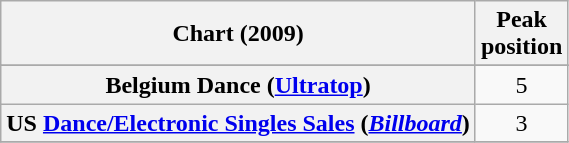<table class="wikitable sortable plainrowheaders">
<tr>
<th>Chart (2009)</th>
<th>Peak<br>position</th>
</tr>
<tr>
</tr>
<tr>
</tr>
<tr>
<th scope="row">Belgium Dance (<a href='#'>Ultratop</a>)</th>
<td align="center">5</td>
</tr>
<tr>
<th scope="row">US <a href='#'>Dance/Electronic Singles Sales</a> (<em><a href='#'>Billboard</a></em>)</th>
<td align="center">3</td>
</tr>
<tr>
</tr>
</table>
